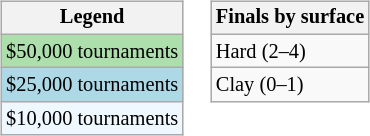<table>
<tr valign=top>
<td><br><table class=wikitable style="font-size:85%">
<tr>
<th>Legend</th>
</tr>
<tr style="background:#addfad;">
<td>$50,000 tournaments</td>
</tr>
<tr style="background:lightblue;">
<td>$25,000 tournaments</td>
</tr>
<tr style="background:#f0f8ff;">
<td>$10,000 tournaments</td>
</tr>
</table>
</td>
<td><br><table class=wikitable style="font-size:85%">
<tr>
<th>Finals by surface</th>
</tr>
<tr>
<td>Hard (2–4)</td>
</tr>
<tr>
<td>Clay (0–1)</td>
</tr>
</table>
</td>
</tr>
</table>
